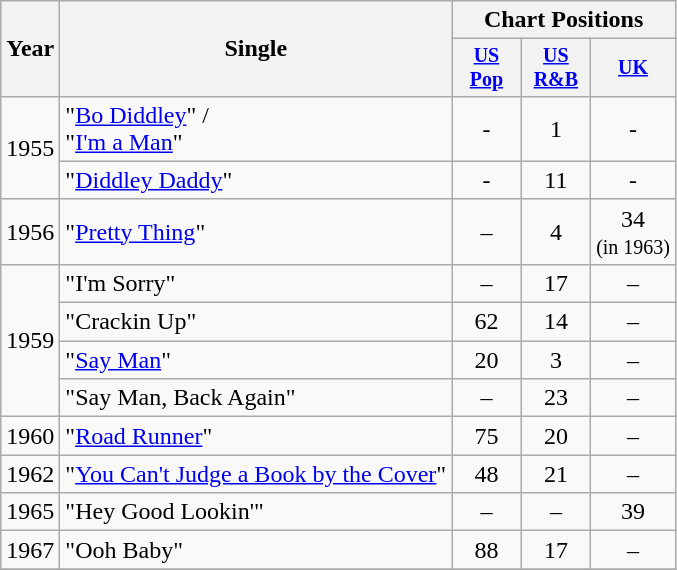<table class="wikitable" style="text-align:center;">
<tr>
<th rowspan="2">Year</th>
<th rowspan="2">Single</th>
<th colspan="3">Chart Positions</th>
</tr>
<tr style="font-size:smaller;">
<th width="40"><a href='#'>US Pop</a></th>
<th width="40"><a href='#'>US<br>R&B</a></th>
<th width="40"><a href='#'>UK</a></th>
</tr>
<tr>
<td rowspan="2">1955</td>
<td align="left">"<a href='#'>Bo Diddley</a>" /<br>"<a href='#'>I'm a Man</a>"</td>
<td>-</td>
<td>1</td>
<td>-</td>
</tr>
<tr>
<td align="left">"<a href='#'>Diddley Daddy</a>"</td>
<td>-</td>
<td>11</td>
<td>-</td>
</tr>
<tr>
<td rowspan="1">1956</td>
<td align="left">"<a href='#'>Pretty Thing</a>"</td>
<td>–</td>
<td>4</td>
<td>34<br><small>(in 1963)</small></td>
</tr>
<tr>
<td rowspan="4">1959</td>
<td align="left">"I'm Sorry"</td>
<td>–</td>
<td>17</td>
<td>–</td>
</tr>
<tr>
<td align="left">"Crackin Up"</td>
<td>62</td>
<td>14</td>
<td>–</td>
</tr>
<tr>
<td align="left">"<a href='#'>Say Man</a>"</td>
<td>20</td>
<td>3</td>
<td>–</td>
</tr>
<tr>
<td align="left">"Say Man, Back Again"</td>
<td>–</td>
<td>23</td>
<td>–</td>
</tr>
<tr>
<td rowspan="1">1960</td>
<td align="left">"<a href='#'>Road Runner</a>"</td>
<td>75</td>
<td>20</td>
<td>–</td>
</tr>
<tr>
<td rowspan="1">1962</td>
<td align="left">"<a href='#'>You Can't Judge a Book by the Cover</a>"</td>
<td>48</td>
<td>21</td>
<td>–</td>
</tr>
<tr>
<td rowspan="1">1965</td>
<td align="left">"Hey Good Lookin'"</td>
<td>–</td>
<td>–</td>
<td>39</td>
</tr>
<tr>
<td rowspan="1">1967</td>
<td align="left">"Ooh Baby"</td>
<td>88</td>
<td>17</td>
<td>–</td>
</tr>
<tr>
</tr>
</table>
